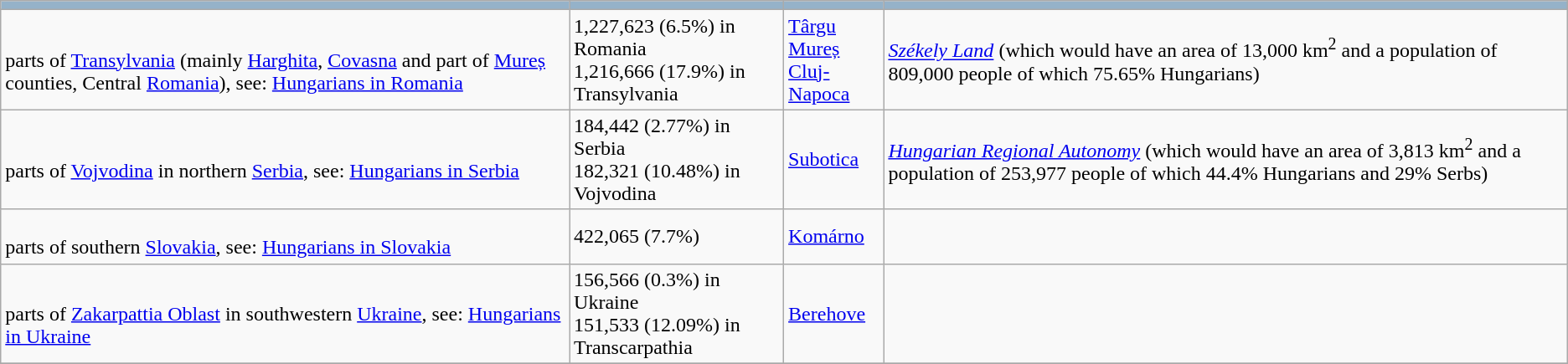<table style="float: center;" class="wikitable">
<tr bgcolor="#95B2C9">
<td></td>
<td></td>
<td></td>
<td></td>
</tr>
<tr>
<td><br>parts of <a href='#'>Transylvania</a> (mainly <a href='#'>Harghita</a>, <a href='#'>Covasna</a> and part of <a href='#'>Mureș</a> counties, Central <a href='#'>Romania</a>), see: <a href='#'>Hungarians in Romania</a></td>
<td>1,227,623 (6.5%)  in Romania<br>1,216,666 (17.9%) in Transylvania</td>
<td><a href='#'>Târgu Mureș</a><br><a href='#'>Cluj-Napoca</a></td>
<td><em><a href='#'>Székely Land</a></em> (which would have an area of 13,000 km<sup>2</sup> and a population of 809,000 people of which 75.65% Hungarians)</td>
</tr>
<tr>
<td><br>parts of <a href='#'>Vojvodina</a> in northern <a href='#'>Serbia</a>, see: <a href='#'>Hungarians in Serbia</a></td>
<td>184,442 (2.77%) in Serbia<br>182,321 (10.48%) in Vojvodina</td>
<td><a href='#'>Subotica</a></td>
<td><em><a href='#'>Hungarian Regional Autonomy</a></em> (which would have an area of 3,813 km<sup>2</sup> and a population of 253,977 people of which 44.4% Hungarians and 29% Serbs)</td>
</tr>
<tr>
<td><br>parts of southern <a href='#'>Slovakia</a>, see: <a href='#'>Hungarians in Slovakia</a></td>
<td>422,065 (7.7%)</td>
<td><a href='#'>Komárno</a></td>
<td></td>
</tr>
<tr>
<td> <br> parts of <a href='#'>Zakarpattia Oblast</a> in southwestern <a href='#'>Ukraine</a>, see: <a href='#'>Hungarians in Ukraine</a></td>
<td>156,566 (0.3%) in Ukraine<br>151,533 (12.09%) in Transcarpathia</td>
<td><a href='#'>Berehove</a></td>
<td></td>
</tr>
<tr>
</tr>
</table>
